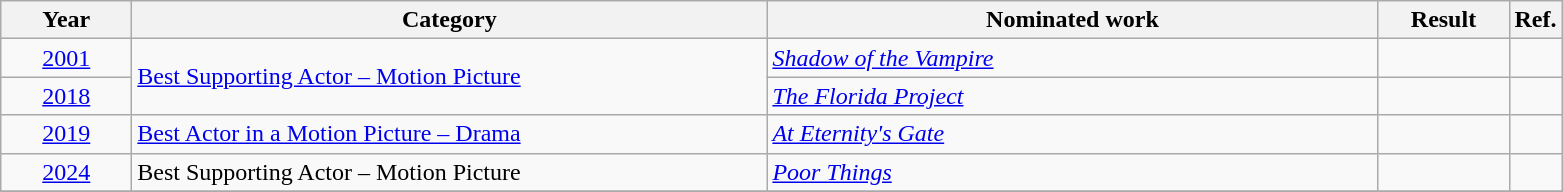<table class=wikitable>
<tr>
<th scope="col" style="width:5em;">Year</th>
<th scope="col" style="width:26em;">Category</th>
<th scope="col" style="width:25em;">Nominated work</th>
<th scope="col" style="width:5em;">Result</th>
<th>Ref.</th>
</tr>
<tr>
<td style="text-align:center;"><a href='#'>2001</a></td>
<td rowspan="2"><a href='#'>Best Supporting Actor – Motion Picture</a></td>
<td><em><a href='#'>Shadow of the Vampire</a></em></td>
<td></td>
<td></td>
</tr>
<tr>
<td style="text-align:center;"><a href='#'>2018</a></td>
<td><em><a href='#'>The Florida Project</a></em></td>
<td></td>
<td></td>
</tr>
<tr>
<td style="text-align:center;"><a href='#'>2019</a></td>
<td><a href='#'>Best Actor in a Motion Picture – Drama</a></td>
<td><em><a href='#'>At Eternity's Gate</a></em></td>
<td></td>
<td></td>
</tr>
<tr>
<td style="text-align:center;"><a href='#'>2024</a></td>
<td>Best Supporting Actor – Motion Picture</td>
<td><em><a href='#'>Poor Things</a></em></td>
<td></td>
<td></td>
</tr>
<tr>
</tr>
</table>
